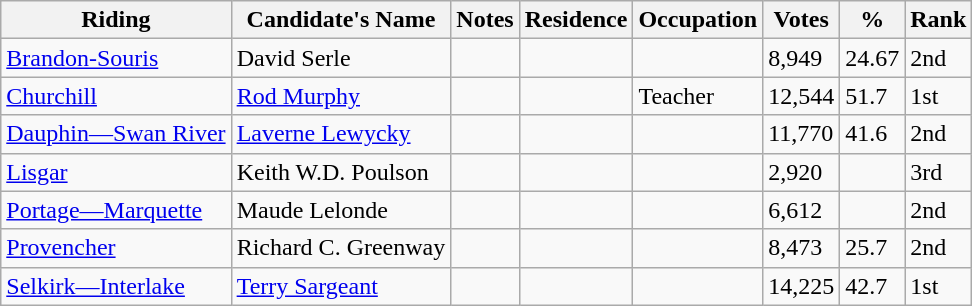<table class="wikitable sortable">
<tr>
<th>Riding<br></th>
<th>Candidate's Name</th>
<th>Notes</th>
<th>Residence</th>
<th>Occupation</th>
<th>Votes</th>
<th>%</th>
<th>Rank</th>
</tr>
<tr>
<td><a href='#'>Brandon-Souris</a></td>
<td>David Serle</td>
<td></td>
<td></td>
<td></td>
<td>8,949</td>
<td>24.67</td>
<td>2nd</td>
</tr>
<tr>
<td><a href='#'>Churchill</a></td>
<td><a href='#'>Rod Murphy</a></td>
<td></td>
<td></td>
<td>Teacher</td>
<td>12,544</td>
<td>51.7</td>
<td>1st</td>
</tr>
<tr>
<td><a href='#'>Dauphin—Swan River</a></td>
<td><a href='#'>Laverne Lewycky</a></td>
<td></td>
<td></td>
<td></td>
<td>11,770</td>
<td>41.6</td>
<td>2nd</td>
</tr>
<tr>
<td><a href='#'>Lisgar</a></td>
<td>Keith W.D. Poulson</td>
<td></td>
<td></td>
<td></td>
<td>2,920</td>
<td></td>
<td>3rd</td>
</tr>
<tr>
<td><a href='#'>Portage—Marquette</a></td>
<td>Maude Lelonde</td>
<td></td>
<td></td>
<td></td>
<td>6,612</td>
<td></td>
<td>2nd</td>
</tr>
<tr>
<td><a href='#'>Provencher</a></td>
<td>Richard C. Greenway</td>
<td></td>
<td></td>
<td></td>
<td>8,473</td>
<td>25.7</td>
<td>2nd</td>
</tr>
<tr>
<td><a href='#'>Selkirk—Interlake</a></td>
<td><a href='#'>Terry Sargeant</a></td>
<td></td>
<td></td>
<td></td>
<td>14,225</td>
<td>42.7</td>
<td>1st</td>
</tr>
</table>
